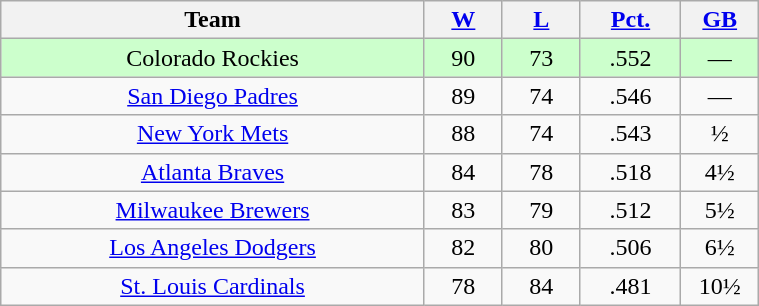<table class="wikitable" style="text-align:center;">
<tr>
<th width="38%">Team</th>
<th width="7%"><a href='#'>W</a></th>
<th width="7%"><a href='#'>L</a></th>
<th width="9%"><a href='#'>Pct.</a></th>
<th width="7%"><a href='#'>GB</a></th>
</tr>
<tr style="background-color:#CCFFCC">
<td>Colorado Rockies</td>
<td>90</td>
<td>73</td>
<td>.552</td>
<td>—</td>
</tr>
<tr>
<td><a href='#'>San Diego Padres</a></td>
<td>89</td>
<td>74</td>
<td>.546</td>
<td>—</td>
</tr>
<tr>
<td><a href='#'>New York Mets</a></td>
<td>88</td>
<td>74</td>
<td>.543</td>
<td>½</td>
</tr>
<tr>
<td><a href='#'>Atlanta Braves</a></td>
<td>84</td>
<td>78</td>
<td>.518</td>
<td>4½</td>
</tr>
<tr>
<td><a href='#'>Milwaukee Brewers</a></td>
<td>83</td>
<td>79</td>
<td>.512</td>
<td>5½</td>
</tr>
<tr>
<td><a href='#'>Los Angeles Dodgers</a></td>
<td>82</td>
<td>80</td>
<td>.506</td>
<td>6½</td>
</tr>
<tr>
<td><a href='#'>St. Louis Cardinals</a></td>
<td>78</td>
<td>84</td>
<td>.481</td>
<td>10½</td>
</tr>
</table>
